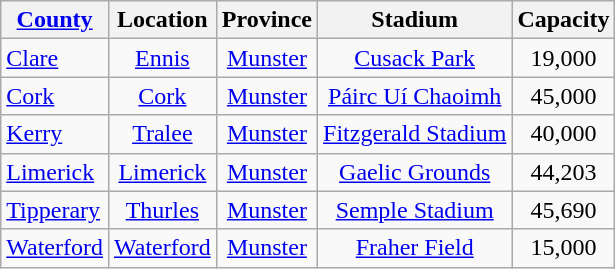<table class="wikitable sortable" style="text-align:center">
<tr>
<th><a href='#'>County</a></th>
<th>Location</th>
<th>Province</th>
<th>Stadium</th>
<th>Capacity</th>
</tr>
<tr>
<td style="text-align:left"> <a href='#'>Clare</a></td>
<td><a href='#'>Ennis</a></td>
<td><a href='#'>Munster</a></td>
<td><a href='#'>Cusack Park</a></td>
<td>19,000</td>
</tr>
<tr>
<td style="text-align:left"> <a href='#'>Cork</a></td>
<td><a href='#'>Cork</a></td>
<td><a href='#'>Munster</a></td>
<td><a href='#'>Páirc Uí Chaoimh</a></td>
<td>45,000</td>
</tr>
<tr>
<td style="text-align:left"> <a href='#'>Kerry</a></td>
<td><a href='#'>Tralee</a></td>
<td><a href='#'>Munster</a></td>
<td><a href='#'>Fitzgerald Stadium</a></td>
<td>40,000</td>
</tr>
<tr>
<td style="text-align:left"> <a href='#'>Limerick</a></td>
<td><a href='#'>Limerick</a></td>
<td><a href='#'>Munster</a></td>
<td><a href='#'>Gaelic Grounds</a></td>
<td>44,203</td>
</tr>
<tr>
<td style="text-align:left"> <a href='#'>Tipperary</a></td>
<td><a href='#'>Thurles</a></td>
<td><a href='#'>Munster</a></td>
<td><a href='#'>Semple Stadium</a></td>
<td>45,690</td>
</tr>
<tr>
<td style="text-align:left"> <a href='#'>Waterford</a></td>
<td><a href='#'>Waterford</a></td>
<td><a href='#'>Munster</a></td>
<td><a href='#'>Fraher Field</a></td>
<td>15,000</td>
</tr>
</table>
